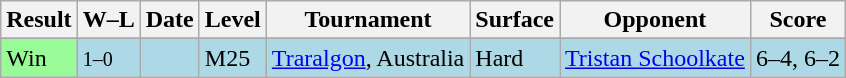<table class="sortable wikitable">
<tr>
<th>Result</th>
<th class="unsortable">W–L</th>
<th>Date</th>
<th>Level</th>
<th>Tournament</th>
<th>Surface</th>
<th>Opponent</th>
<th class="unsortable">Score</th>
</tr>
<tr>
</tr>
<tr style="background:lightblue;">
<td bgcolor=98FB98>Win</td>
<td><small>1–0</small></td>
<td></td>
<td>M25</td>
<td><a href='#'>Traralgon</a>, Australia</td>
<td>Hard</td>
<td> <a href='#'>Tristan Schoolkate</a></td>
<td>6–4, 6–2</td>
</tr>
</table>
